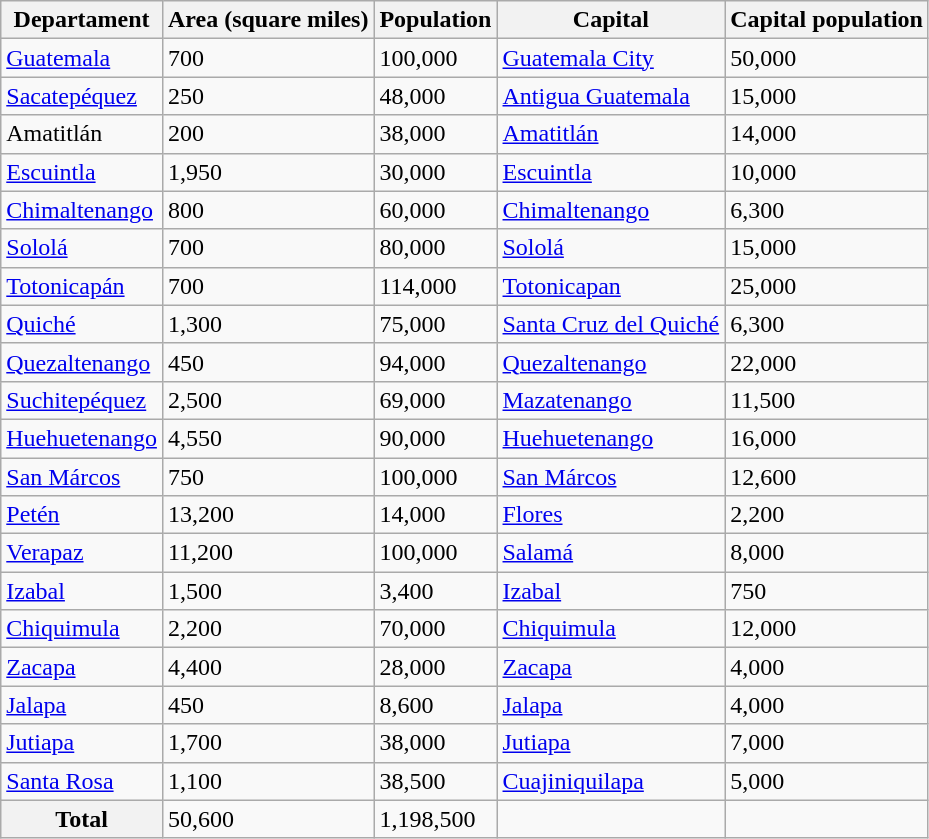<table class="wikitable sortable">
<tr>
<th>Departament</th>
<th>Area (square miles)</th>
<th>Population</th>
<th>Capital</th>
<th>Capital population</th>
</tr>
<tr>
<td><a href='#'>Guatemala</a></td>
<td>700</td>
<td>100,000</td>
<td><a href='#'>Guatemala City</a></td>
<td>50,000</td>
</tr>
<tr>
<td><a href='#'>Sacatepéquez</a></td>
<td>250</td>
<td>48,000</td>
<td><a href='#'>Antigua Guatemala</a></td>
<td>15,000</td>
</tr>
<tr>
<td>Amatitlán</td>
<td>200</td>
<td>38,000</td>
<td><a href='#'>Amatitlán</a></td>
<td>14,000</td>
</tr>
<tr>
<td><a href='#'>Escuintla</a></td>
<td>1,950</td>
<td>30,000</td>
<td><a href='#'>Escuintla</a></td>
<td>10,000</td>
</tr>
<tr>
<td><a href='#'>Chimaltenango</a></td>
<td>800</td>
<td>60,000</td>
<td><a href='#'>Chimaltenango</a></td>
<td>6,300</td>
</tr>
<tr>
<td><a href='#'>Sololá</a></td>
<td>700</td>
<td>80,000</td>
<td><a href='#'>Sololá</a></td>
<td>15,000</td>
</tr>
<tr>
<td><a href='#'>Totonicapán</a></td>
<td>700</td>
<td>114,000</td>
<td><a href='#'>Totonicapan</a></td>
<td>25,000</td>
</tr>
<tr>
<td><a href='#'>Quiché</a></td>
<td>1,300</td>
<td>75,000</td>
<td><a href='#'>Santa Cruz del Quiché</a></td>
<td>6,300</td>
</tr>
<tr>
<td><a href='#'>Quezaltenango</a></td>
<td>450</td>
<td>94,000</td>
<td><a href='#'>Quezaltenango</a></td>
<td>22,000</td>
</tr>
<tr>
<td><a href='#'>Suchitepéquez</a></td>
<td>2,500</td>
<td>69,000</td>
<td><a href='#'>Mazatenango</a></td>
<td>11,500</td>
</tr>
<tr>
<td><a href='#'>Huehuetenango</a></td>
<td>4,550</td>
<td>90,000</td>
<td><a href='#'>Huehuetenango</a></td>
<td>16,000</td>
</tr>
<tr>
<td><a href='#'>San Márcos</a></td>
<td>750</td>
<td>100,000</td>
<td><a href='#'>San Márcos</a></td>
<td>12,600</td>
</tr>
<tr>
<td><a href='#'>Petén</a></td>
<td>13,200</td>
<td>14,000</td>
<td><a href='#'>Flores</a></td>
<td>2,200</td>
</tr>
<tr>
<td><a href='#'>Verapaz</a></td>
<td>11,200</td>
<td>100,000</td>
<td><a href='#'>Salamá</a></td>
<td>8,000</td>
</tr>
<tr>
<td><a href='#'>Izabal</a></td>
<td>1,500</td>
<td>3,400</td>
<td><a href='#'>Izabal</a></td>
<td>750</td>
</tr>
<tr>
<td><a href='#'>Chiquimula</a></td>
<td>2,200</td>
<td>70,000</td>
<td><a href='#'>Chiquimula</a></td>
<td>12,000</td>
</tr>
<tr>
<td><a href='#'>Zacapa</a></td>
<td>4,400</td>
<td>28,000</td>
<td><a href='#'>Zacapa</a></td>
<td>4,000</td>
</tr>
<tr>
<td><a href='#'>Jalapa</a></td>
<td>450</td>
<td>8,600</td>
<td><a href='#'>Jalapa</a></td>
<td>4,000</td>
</tr>
<tr>
<td><a href='#'>Jutiapa</a></td>
<td>1,700</td>
<td>38,000</td>
<td><a href='#'>Jutiapa</a></td>
<td>7,000</td>
</tr>
<tr>
<td><a href='#'>Santa Rosa</a></td>
<td>1,100</td>
<td>38,500</td>
<td><a href='#'>Cuajiniquilapa</a></td>
<td>5,000</td>
</tr>
<tr>
<th>Total</th>
<td>50,600</td>
<td>1,198,500</td>
<td></td>
<td></td>
</tr>
</table>
